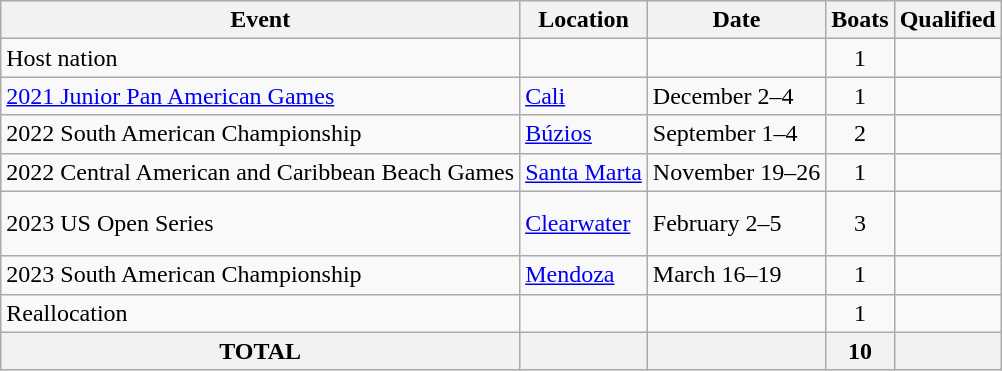<table class="wikitable">
<tr>
<th>Event</th>
<th>Location</th>
<th>Date</th>
<th>Boats</th>
<th>Qualified</th>
</tr>
<tr>
<td>Host nation</td>
<td></td>
<td></td>
<td align="center">1</td>
<td></td>
</tr>
<tr>
<td><a href='#'>2021 Junior Pan American Games</a></td>
<td> <a href='#'>Cali</a></td>
<td>December 2–4</td>
<td align="center">1</td>
<td></td>
</tr>
<tr>
<td>2022 South American Championship</td>
<td> <a href='#'>Búzios</a></td>
<td>September 1–4</td>
<td align="center">2</td>
<td><br></td>
</tr>
<tr>
<td>2022 Central American and Caribbean Beach Games</td>
<td> <a href='#'>Santa Marta</a></td>
<td>November 19–26</td>
<td align="center">1</td>
<td></td>
</tr>
<tr>
<td>2023 US Open Series</td>
<td> <a href='#'>Clearwater</a></td>
<td>February 2–5</td>
<td align="center">3</td>
<td><br><br></td>
</tr>
<tr>
<td>2023 South American Championship</td>
<td> <a href='#'>Mendoza</a></td>
<td>March 16–19</td>
<td align="center">1</td>
<td></td>
</tr>
<tr>
<td>Reallocation</td>
<td></td>
<td></td>
<td align="center">1</td>
<td></td>
</tr>
<tr>
<th>TOTAL</th>
<th></th>
<th></th>
<th>10</th>
<th></th>
</tr>
</table>
